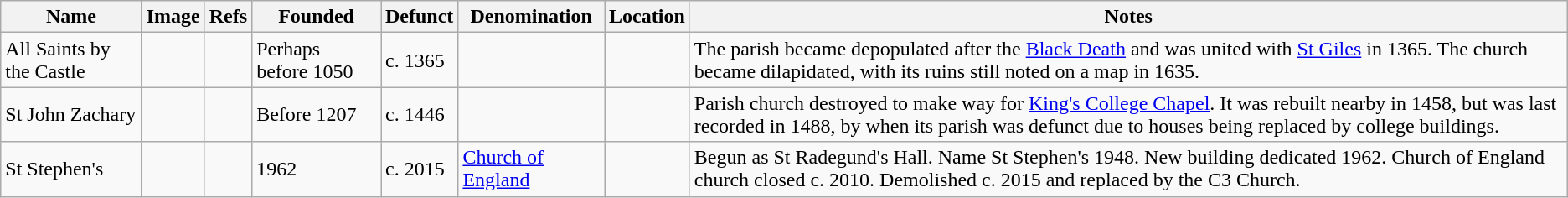<table class="wikitable sortable">
<tr>
<th scope="col">Name</th>
<th>Image</th>
<th class="unsortable">Refs</th>
<th scope="col">Founded</th>
<th>Defunct</th>
<th scope="col">Denomination</th>
<th class="unsortable">Location</th>
<th class="unsortable">Notes</th>
</tr>
<tr>
<td>All Saints by the Castle</td>
<td></td>
<td></td>
<td>Perhaps before 1050</td>
<td>c. 1365</td>
<td></td>
<td></td>
<td>The parish became depopulated after the <a href='#'>Black Death</a> and was united with <a href='#'>St Giles</a> in 1365. The church became dilapidated, with its ruins still noted on a map in 1635.</td>
</tr>
<tr>
<td>St John Zachary</td>
<td></td>
<td></td>
<td>Before 1207</td>
<td>c. 1446</td>
<td></td>
<td></td>
<td>Parish church destroyed to make way for <a href='#'>King's College Chapel</a>. It was rebuilt nearby in 1458, but was last recorded in 1488, by when its parish was defunct due to houses being replaced by college buildings.</td>
</tr>
<tr>
<td>St Stephen's</td>
<td></td>
<td></td>
<td>1962</td>
<td>c. 2015</td>
<td><a href='#'>Church of England</a></td>
<td></td>
<td>Begun as St Radegund's Hall. Name St Stephen's 1948. New building dedicated 1962. Church of England church closed c. 2010. Demolished c. 2015 and replaced by the C3 Church.</td>
</tr>
</table>
